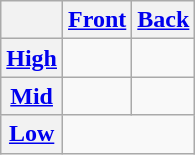<table class="wikitable">
<tr>
<th></th>
<th align="center"><a href='#'>Front</a></th>
<th align="center"><a href='#'>Back</a></th>
</tr>
<tr>
<th align="left"><a href='#'>High</a></th>
<td align="center"></td>
<td align="center"></td>
</tr>
<tr>
<th align="left"><a href='#'>Mid</a></th>
<td align="center"></td>
<td align="center"></td>
</tr>
<tr>
<th align="left"><a href='#'>Low</a></th>
<td align="center" colspan=2></td>
</tr>
</table>
